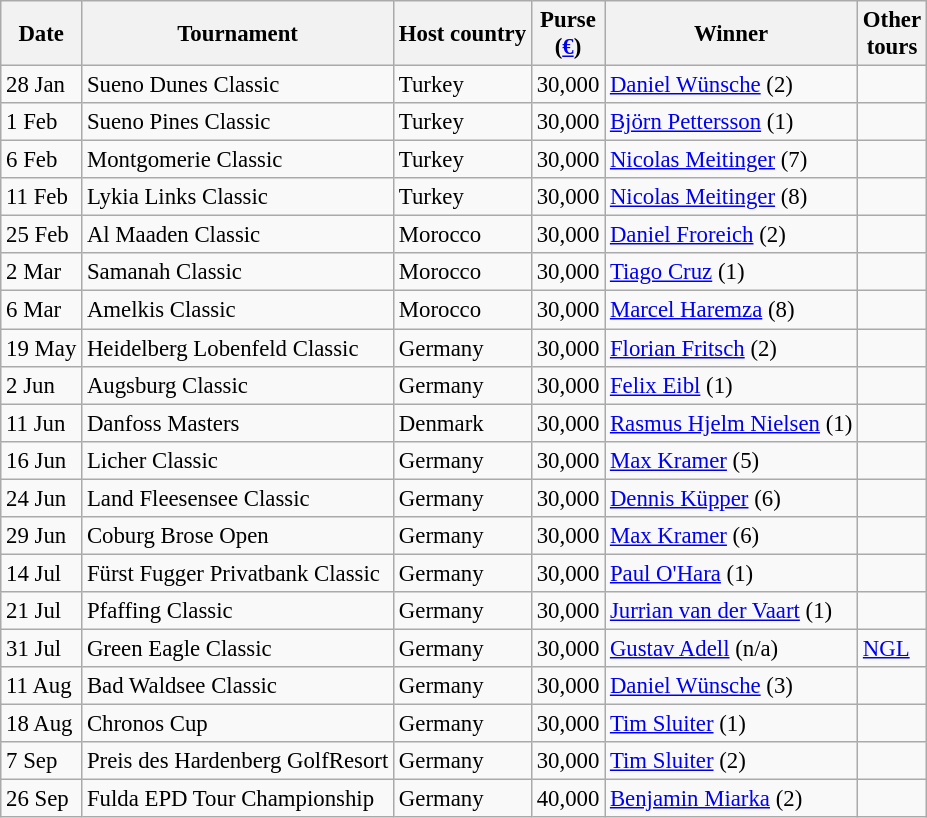<table class="wikitable" style="font-size:95%;">
<tr>
<th>Date</th>
<th>Tournament</th>
<th>Host country</th>
<th>Purse<br>(<a href='#'>€</a>)</th>
<th>Winner</th>
<th>Other<br>tours</th>
</tr>
<tr>
<td>28 Jan</td>
<td>Sueno Dunes Classic</td>
<td>Turkey</td>
<td align=right>30,000</td>
<td> <a href='#'>Daniel Wünsche</a> (2)</td>
<td></td>
</tr>
<tr>
<td>1 Feb</td>
<td>Sueno Pines Classic</td>
<td>Turkey</td>
<td align=right>30,000</td>
<td> <a href='#'>Björn Pettersson</a> (1)</td>
<td></td>
</tr>
<tr>
<td>6 Feb</td>
<td>Montgomerie Classic</td>
<td>Turkey</td>
<td align=right>30,000</td>
<td> <a href='#'>Nicolas Meitinger</a> (7)</td>
<td></td>
</tr>
<tr>
<td>11 Feb</td>
<td>Lykia Links Classic</td>
<td>Turkey</td>
<td align=right>30,000</td>
<td> <a href='#'>Nicolas Meitinger</a> (8)</td>
<td></td>
</tr>
<tr>
<td>25 Feb</td>
<td>Al Maaden Classic</td>
<td>Morocco</td>
<td align=right>30,000</td>
<td> <a href='#'>Daniel Froreich</a> (2)</td>
<td></td>
</tr>
<tr>
<td>2 Mar</td>
<td>Samanah Classic</td>
<td>Morocco</td>
<td align=right>30,000</td>
<td> <a href='#'>Tiago Cruz</a> (1)</td>
<td></td>
</tr>
<tr>
<td>6 Mar</td>
<td>Amelkis Classic</td>
<td>Morocco</td>
<td align=right>30,000</td>
<td> <a href='#'>Marcel Haremza</a> (8)</td>
<td></td>
</tr>
<tr>
<td>19 May</td>
<td>Heidelberg Lobenfeld Classic</td>
<td>Germany</td>
<td align=right>30,000</td>
<td> <a href='#'>Florian Fritsch</a> (2)</td>
<td></td>
</tr>
<tr>
<td>2 Jun</td>
<td>Augsburg Classic</td>
<td>Germany</td>
<td align=right>30,000</td>
<td> <a href='#'>Felix Eibl</a> (1)</td>
<td></td>
</tr>
<tr>
<td>11 Jun</td>
<td>Danfoss Masters</td>
<td>Denmark</td>
<td align=right>30,000</td>
<td> <a href='#'>Rasmus Hjelm Nielsen</a> (1)</td>
<td></td>
</tr>
<tr>
<td>16 Jun</td>
<td>Licher Classic</td>
<td>Germany</td>
<td align=right>30,000</td>
<td> <a href='#'>Max Kramer</a> (5)</td>
<td></td>
</tr>
<tr>
<td>24 Jun</td>
<td>Land Fleesensee Classic</td>
<td>Germany</td>
<td align=right>30,000</td>
<td> <a href='#'>Dennis Küpper</a> (6)</td>
<td></td>
</tr>
<tr>
<td>29 Jun</td>
<td>Coburg Brose Open</td>
<td>Germany</td>
<td align=right>30,000</td>
<td> <a href='#'>Max Kramer</a> (6)</td>
<td></td>
</tr>
<tr>
<td>14 Jul</td>
<td>Fürst Fugger Privatbank Classic</td>
<td>Germany</td>
<td align=right>30,000</td>
<td> <a href='#'>Paul O'Hara</a> (1)</td>
<td></td>
</tr>
<tr>
<td>21 Jul</td>
<td>Pfaffing Classic</td>
<td>Germany</td>
<td align=right>30,000</td>
<td> <a href='#'>Jurrian van der Vaart</a> (1)</td>
<td></td>
</tr>
<tr>
<td>31 Jul</td>
<td>Green Eagle Classic</td>
<td>Germany</td>
<td align=right>30,000</td>
<td> <a href='#'>Gustav Adell</a> (n/a)</td>
<td><a href='#'>NGL</a></td>
</tr>
<tr>
<td>11 Aug</td>
<td>Bad Waldsee Classic</td>
<td>Germany</td>
<td align=right>30,000</td>
<td> <a href='#'>Daniel Wünsche</a> (3)</td>
<td></td>
</tr>
<tr>
<td>18 Aug</td>
<td>Chronos Cup</td>
<td>Germany</td>
<td align=right>30,000</td>
<td> <a href='#'>Tim Sluiter</a> (1)</td>
<td></td>
</tr>
<tr>
<td>7 Sep</td>
<td>Preis des Hardenberg GolfResort</td>
<td>Germany</td>
<td align=right>30,000</td>
<td> <a href='#'>Tim Sluiter</a> (2)</td>
<td></td>
</tr>
<tr>
<td>26 Sep</td>
<td>Fulda EPD Tour Championship</td>
<td>Germany</td>
<td align=right>40,000</td>
<td> <a href='#'>Benjamin Miarka</a> (2)</td>
<td></td>
</tr>
</table>
